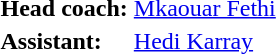<table>
<tr>
<td><strong>Head coach:</strong></td>
<td><a href='#'>Mkaouar Fethi</a></td>
</tr>
<tr>
<td><strong>Assistant:</strong></td>
<td><a href='#'>Hedi Karray</a></td>
</tr>
</table>
